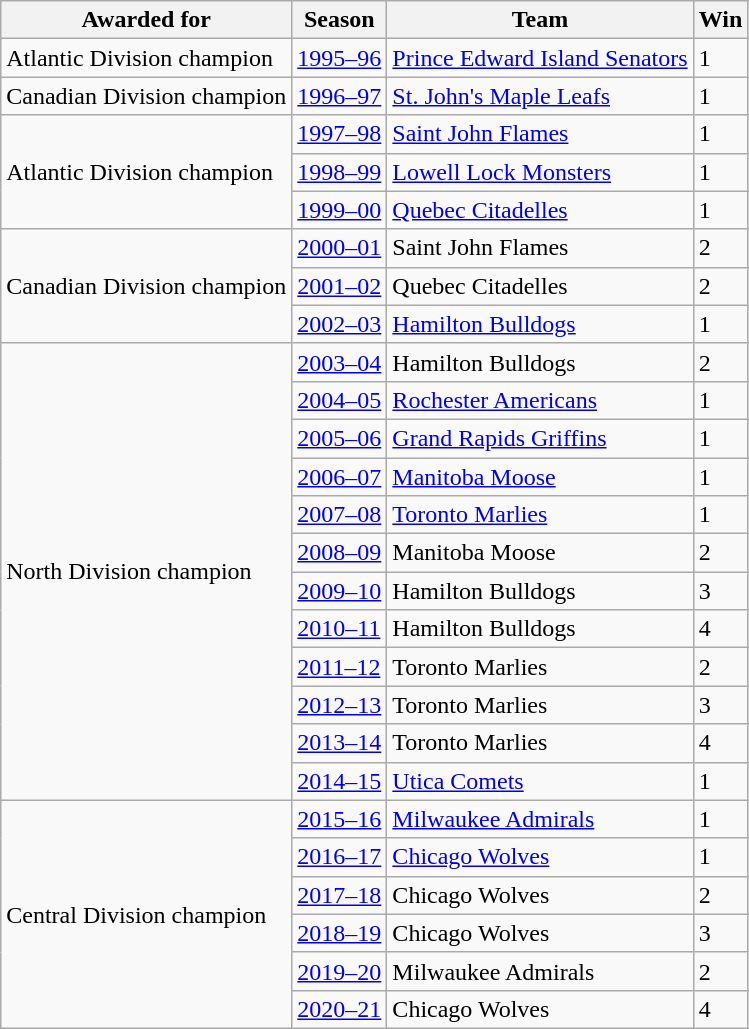<table class="wikitable sortable">
<tr>
<th>Awarded for</th>
<th>Season</th>
<th>Team</th>
<th>Win</th>
</tr>
<tr>
<td rowspan=1>Atlantic Division champion</td>
<td><a href='#'>1995–96</a></td>
<td><a href='#'>Prince Edward Island Senators</a></td>
<td>1</td>
</tr>
<tr>
<td rowspan=1>Canadian Division champion</td>
<td><a href='#'>1996–97</a></td>
<td><a href='#'>St. John's Maple Leafs</a></td>
<td>1</td>
</tr>
<tr>
<td rowspan=3>Atlantic Division champion</td>
<td><a href='#'>1997–98</a></td>
<td><a href='#'>Saint John Flames</a></td>
<td>1</td>
</tr>
<tr>
<td><a href='#'>1998–99</a></td>
<td><a href='#'>Lowell Lock Monsters</a></td>
<td>1</td>
</tr>
<tr>
<td><a href='#'>1999–00</a></td>
<td><a href='#'>Quebec Citadelles</a></td>
<td>1</td>
</tr>
<tr>
<td rowspan=3>Canadian Division champion</td>
<td><a href='#'>2000–01</a></td>
<td>Saint John Flames</td>
<td>2</td>
</tr>
<tr>
<td><a href='#'>2001–02</a></td>
<td>Quebec Citadelles</td>
<td>2</td>
</tr>
<tr>
<td><a href='#'>2002–03</a></td>
<td><a href='#'>Hamilton Bulldogs</a></td>
<td>1</td>
</tr>
<tr>
<td rowspan=12>North Division champion</td>
<td><a href='#'>2003–04</a></td>
<td>Hamilton Bulldogs</td>
<td>2</td>
</tr>
<tr>
<td><a href='#'>2004–05</a></td>
<td><a href='#'>Rochester Americans</a></td>
<td>1</td>
</tr>
<tr>
<td><a href='#'>2005–06</a></td>
<td><a href='#'>Grand Rapids Griffins</a></td>
<td>1</td>
</tr>
<tr>
<td><a href='#'>2006–07</a></td>
<td><a href='#'>Manitoba Moose</a></td>
<td>1</td>
</tr>
<tr>
<td><a href='#'>2007–08</a></td>
<td><a href='#'>Toronto Marlies</a></td>
<td>1</td>
</tr>
<tr>
<td><a href='#'>2008–09</a></td>
<td>Manitoba Moose</td>
<td>2</td>
</tr>
<tr>
<td><a href='#'>2009–10</a></td>
<td>Hamilton Bulldogs</td>
<td>3</td>
</tr>
<tr>
<td><a href='#'>2010–11</a></td>
<td>Hamilton Bulldogs</td>
<td>4</td>
</tr>
<tr>
<td><a href='#'>2011–12</a></td>
<td>Toronto Marlies</td>
<td>2</td>
</tr>
<tr>
<td><a href='#'>2012–13</a></td>
<td>Toronto Marlies</td>
<td>3</td>
</tr>
<tr>
<td><a href='#'>2013–14</a></td>
<td>Toronto Marlies</td>
<td>4</td>
</tr>
<tr>
<td><a href='#'>2014–15</a></td>
<td><a href='#'>Utica Comets</a></td>
<td>1</td>
</tr>
<tr>
<td rowspan=6>Central Division champion</td>
<td><a href='#'>2015–16</a></td>
<td><a href='#'>Milwaukee Admirals</a></td>
<td>1</td>
</tr>
<tr>
<td><a href='#'>2016–17</a></td>
<td><a href='#'>Chicago Wolves</a></td>
<td>1</td>
</tr>
<tr>
<td><a href='#'>2017–18</a></td>
<td>Chicago Wolves</td>
<td>2</td>
</tr>
<tr>
<td><a href='#'>2018–19</a></td>
<td>Chicago Wolves</td>
<td>3</td>
</tr>
<tr>
<td><a href='#'>2019–20</a></td>
<td>Milwaukee Admirals</td>
<td>2</td>
</tr>
<tr>
<td><a href='#'>2020–21</a></td>
<td>Chicago Wolves</td>
<td>4</td>
</tr>
</table>
